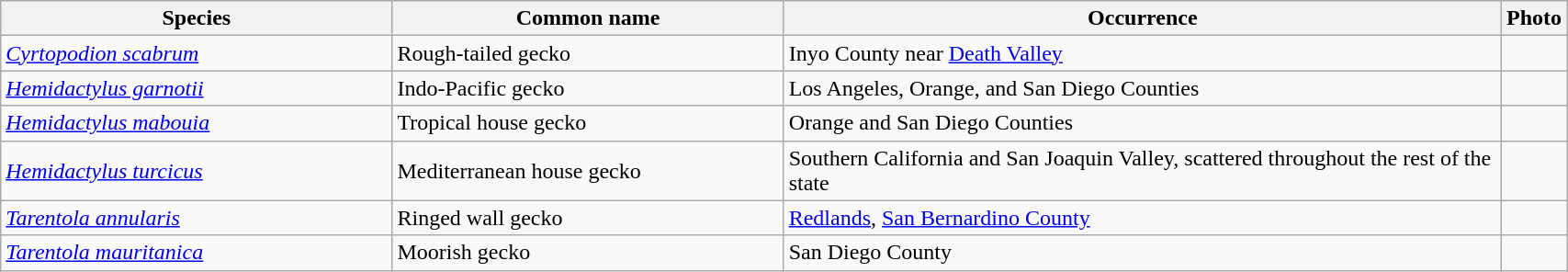<table width=90% class="wikitable">
<tr>
<th width=25%>Species</th>
<th width=25%>Common name</th>
<th>Occurrence</th>
<th>Photo</th>
</tr>
<tr>
<td><a href='#'><em>Cyrtopodion</em> <em>scabrum</em></a> </td>
<td>Rough-tailed gecko</td>
<td>Inyo County near <a href='#'>Death Valley</a></td>
<td></td>
</tr>
<tr>
<td><a href='#'><em>Hemidactylus garnotii</em></a> </td>
<td>Indo-Pacific gecko</td>
<td>Los Angeles, Orange, and San Diego Counties</td>
<td></td>
</tr>
<tr>
<td><em><a href='#'>Hemidactylus mabouia</a></em> </td>
<td>Tropical house gecko</td>
<td>Orange and San Diego Counties</td>
<td></td>
</tr>
<tr>
<td><em><a href='#'>Hemidactylus turcicus</a></em> </td>
<td>Mediterranean house gecko</td>
<td>Southern California and San Joaquin Valley, scattered throughout the rest of the state</td>
<td></td>
</tr>
<tr>
<td><em><a href='#'>Tarentola annularis</a></em> </td>
<td>Ringed wall gecko</td>
<td><a href='#'>Redlands</a>, <a href='#'>San Bernardino County</a></td>
<td></td>
</tr>
<tr>
<td><em><a href='#'>Tarentola mauritanica</a></em> </td>
<td>Moorish gecko</td>
<td>San Diego County</td>
<td></td>
</tr>
</table>
